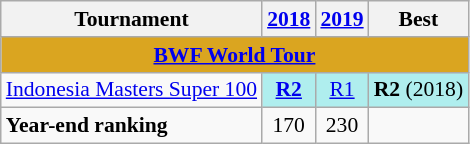<table style='font-size: 90%; text-align:center;' class='wikitable'>
<tr>
<th>Tournament</th>
<th><a href='#'>2018</a></th>
<th><a href='#'>2019</a></th>
<th>Best</th>
</tr>
<tr bgcolor=DAA520>
<td colspan="4" align=center><strong><a href='#'>BWF World Tour</a></strong></td>
</tr>
<tr>
<td align=left><a href='#'>Indonesia Masters Super 100</a></td>
<td bgcolor=AFEEEE><a href='#'><strong>R2</strong></a></td>
<td bgcolor=AFEEEE><a href='#'>R1</a></td>
<td bgcolor=AFEEEE><strong>R2</strong> (2018)</td>
</tr>
<tr>
<td align=left><strong>Year-end ranking</strong></td>
<td>170</td>
<td>230</td>
<td></td>
</tr>
</table>
